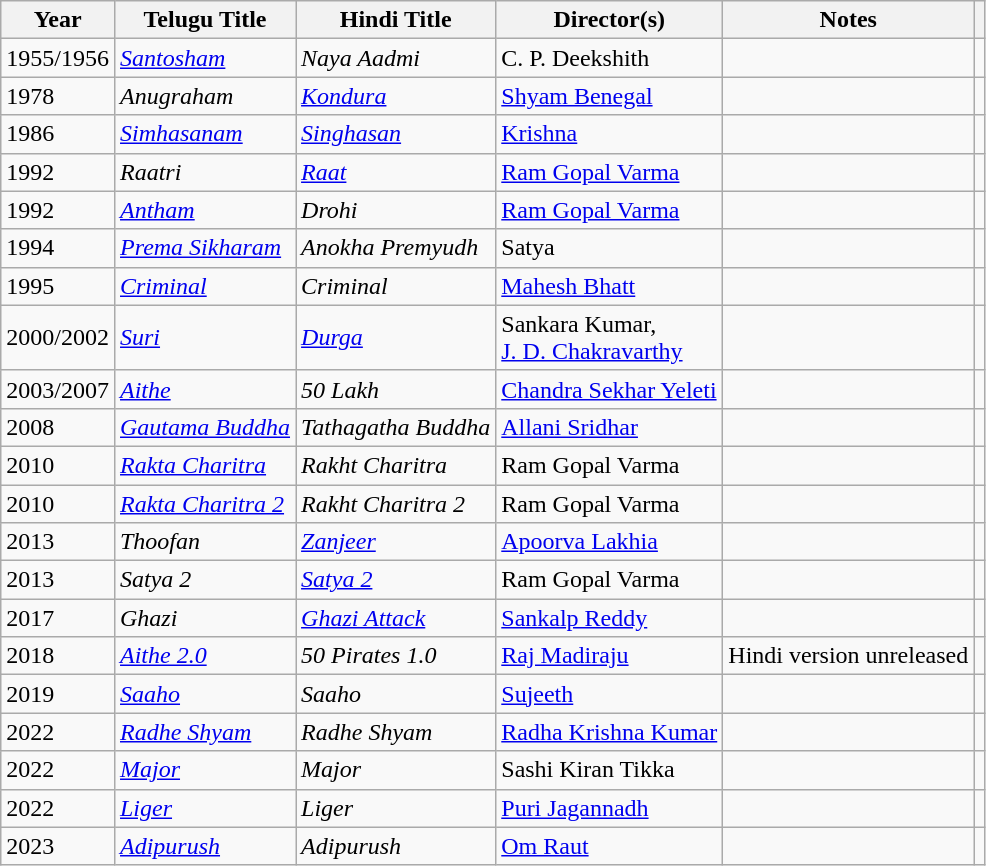<table class="wikitable sortable">
<tr>
<th>Year</th>
<th>Telugu Title</th>
<th>Hindi Title</th>
<th>Director(s)</th>
<th>Notes</th>
<th class="unsortable"></th>
</tr>
<tr>
<td>1955/1956</td>
<td><em><a href='#'>Santosham</a></em></td>
<td><em>Naya Aadmi</em></td>
<td>C. P. Deekshith</td>
<td></td>
<td></td>
</tr>
<tr>
<td>1978</td>
<td><em>Anugraham</em></td>
<td><em><a href='#'>Kondura</a></em></td>
<td><a href='#'>Shyam Benegal</a></td>
<td></td>
<td></td>
</tr>
<tr>
<td>1986</td>
<td><a href='#'><em>Simhasanam</em></a></td>
<td><em><a href='#'>Singhasan</a></em></td>
<td><a href='#'>Krishna</a></td>
<td></td>
<td></td>
</tr>
<tr>
<td>1992</td>
<td><em>Raatri</em></td>
<td><em><a href='#'>Raat</a></em></td>
<td><a href='#'>Ram Gopal Varma</a></td>
<td></td>
<td></td>
</tr>
<tr>
<td>1992</td>
<td><em><a href='#'>Antham</a></em></td>
<td><em>Drohi</em></td>
<td><a href='#'>Ram Gopal Varma</a></td>
<td></td>
<td></td>
</tr>
<tr>
<td>1994</td>
<td><em><a href='#'>Prema Sikharam</a></em></td>
<td><em>Anokha Premyudh</em></td>
<td>Satya</td>
<td></td>
<td style="text-align:center;"></td>
</tr>
<tr>
<td>1995</td>
<td><em><a href='#'>Criminal</a></em></td>
<td><em>Criminal</em></td>
<td><a href='#'>Mahesh Bhatt</a></td>
<td></td>
<td></td>
</tr>
<tr>
<td>2000/2002</td>
<td><em><a href='#'>Suri</a></em></td>
<td><em><a href='#'>Durga</a></em></td>
<td>Sankara Kumar,<br><a href='#'>J. D. Chakravarthy</a></td>
<td></td>
<td></td>
</tr>
<tr>
<td>2003/2007</td>
<td><em><a href='#'>Aithe</a></em></td>
<td><em>50 Lakh</em></td>
<td><a href='#'>Chandra Sekhar Yeleti</a></td>
<td></td>
<td></td>
</tr>
<tr>
<td>2008</td>
<td><em><a href='#'>Gautama Buddha</a></em></td>
<td><em>Tathagatha Buddha</em></td>
<td><a href='#'>Allani Sridhar</a></td>
<td></td>
<td></td>
</tr>
<tr>
<td>2010</td>
<td><em><a href='#'>Rakta Charitra</a></em></td>
<td><em>Rakht Charitra</em></td>
<td>Ram Gopal Varma</td>
<td></td>
<td></td>
</tr>
<tr>
<td>2010</td>
<td><em><a href='#'>Rakta Charitra 2</a></em></td>
<td><em>Rakht Charitra 2</em></td>
<td>Ram Gopal Varma</td>
<td></td>
<td></td>
</tr>
<tr>
<td>2013</td>
<td><em>Thoofan</em></td>
<td><em><a href='#'>Zanjeer</a></em></td>
<td><a href='#'>Apoorva Lakhia</a></td>
<td></td>
<td></td>
</tr>
<tr>
<td>2013</td>
<td><em>Satya 2</em></td>
<td><em><a href='#'>Satya 2</a></em></td>
<td>Ram Gopal Varma</td>
<td></td>
<td></td>
</tr>
<tr>
<td>2017</td>
<td><em>Ghazi</em></td>
<td><em><a href='#'>Ghazi Attack</a></em></td>
<td><a href='#'>Sankalp Reddy</a></td>
<td></td>
<td></td>
</tr>
<tr>
<td>2018</td>
<td><em><a href='#'>Aithe 2.0</a></em></td>
<td><em>50 Pirates 1.0</em></td>
<td><a href='#'>Raj Madiraju</a></td>
<td>Hindi version unreleased</td>
<td></td>
</tr>
<tr>
<td>2019</td>
<td><em><a href='#'>Saaho</a></em></td>
<td><em>Saaho</em></td>
<td><a href='#'>Sujeeth</a></td>
<td></td>
<td></td>
</tr>
<tr>
<td>2022</td>
<td><em><a href='#'>Radhe Shyam</a></em></td>
<td><em>Radhe Shyam</em></td>
<td><a href='#'>Radha Krishna Kumar</a></td>
<td></td>
<td></td>
</tr>
<tr>
<td>2022</td>
<td><em><a href='#'>Major</a></em></td>
<td><em>Major</em></td>
<td>Sashi Kiran Tikka</td>
<td></td>
<td></td>
</tr>
<tr>
<td>2022</td>
<td><em><a href='#'>Liger</a></em></td>
<td><em>Liger</em></td>
<td><a href='#'>Puri Jagannadh</a></td>
<td></td>
<td></td>
</tr>
<tr>
<td>2023</td>
<td><em><a href='#'>Adipurush</a></em></td>
<td><em>Adipurush</em></td>
<td><a href='#'>Om Raut</a></td>
<td></td>
<td></td>
</tr>
</table>
